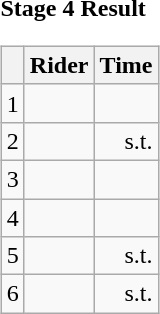<table>
<tr>
<td><strong>Stage 4 Result</strong><br><table class="wikitable">
<tr>
<th></th>
<th>Rider</th>
<th>Time</th>
</tr>
<tr>
<td>1</td>
<td></td>
<td style="text-align:right;"></td>
</tr>
<tr>
<td>2</td>
<td></td>
<td style="text-align:right;">s.t.</td>
</tr>
<tr>
<td>3</td>
<td></td>
<td style="text-align:right;"></td>
</tr>
<tr>
<td>4</td>
<td></td>
<td style="text-align:right;"></td>
</tr>
<tr>
<td>5</td>
<td></td>
<td style="text-align:right;">s.t.</td>
</tr>
<tr>
<td>6</td>
<td></td>
<td style="text-align:right;">s.t.</td>
</tr>
</table>
</td>
</tr>
</table>
